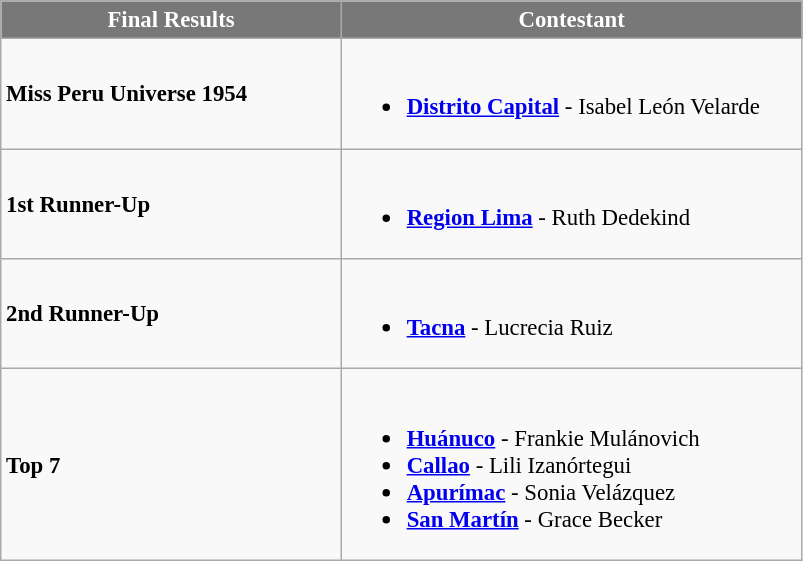<table class="wikitable sortable" style="font-size: 95%;">
<tr>
<th width="220" style="background-color:#787878;color:#FFFFFF;">Final Results</th>
<th width="300" style="background-color:#787878;color:#FFFFFF;">Contestant</th>
</tr>
<tr>
<td><strong>Miss Peru Universe 1954</strong></td>
<td><br><ul><li> <strong><a href='#'>Distrito Capital</a></strong> - Isabel León Velarde</li></ul></td>
</tr>
<tr>
<td><strong>1st Runner-Up</strong></td>
<td><br><ul><li> <strong><a href='#'>Region Lima</a></strong> - Ruth Dedekind</li></ul></td>
</tr>
<tr>
<td><strong>2nd Runner-Up</strong></td>
<td><br><ul><li> <strong><a href='#'>Tacna</a></strong> - Lucrecia Ruiz</li></ul></td>
</tr>
<tr>
<td><strong>Top 7</strong></td>
<td><br><ul><li> <strong><a href='#'>Huánuco</a></strong> - Frankie Mulánovich</li><li> <strong><a href='#'>Callao</a></strong> - Lili Izanórtegui</li><li> <strong><a href='#'>Apurímac</a></strong> - Sonia Velázquez</li><li> <strong><a href='#'>San Martín</a></strong> - Grace Becker</li></ul></td>
</tr>
</table>
